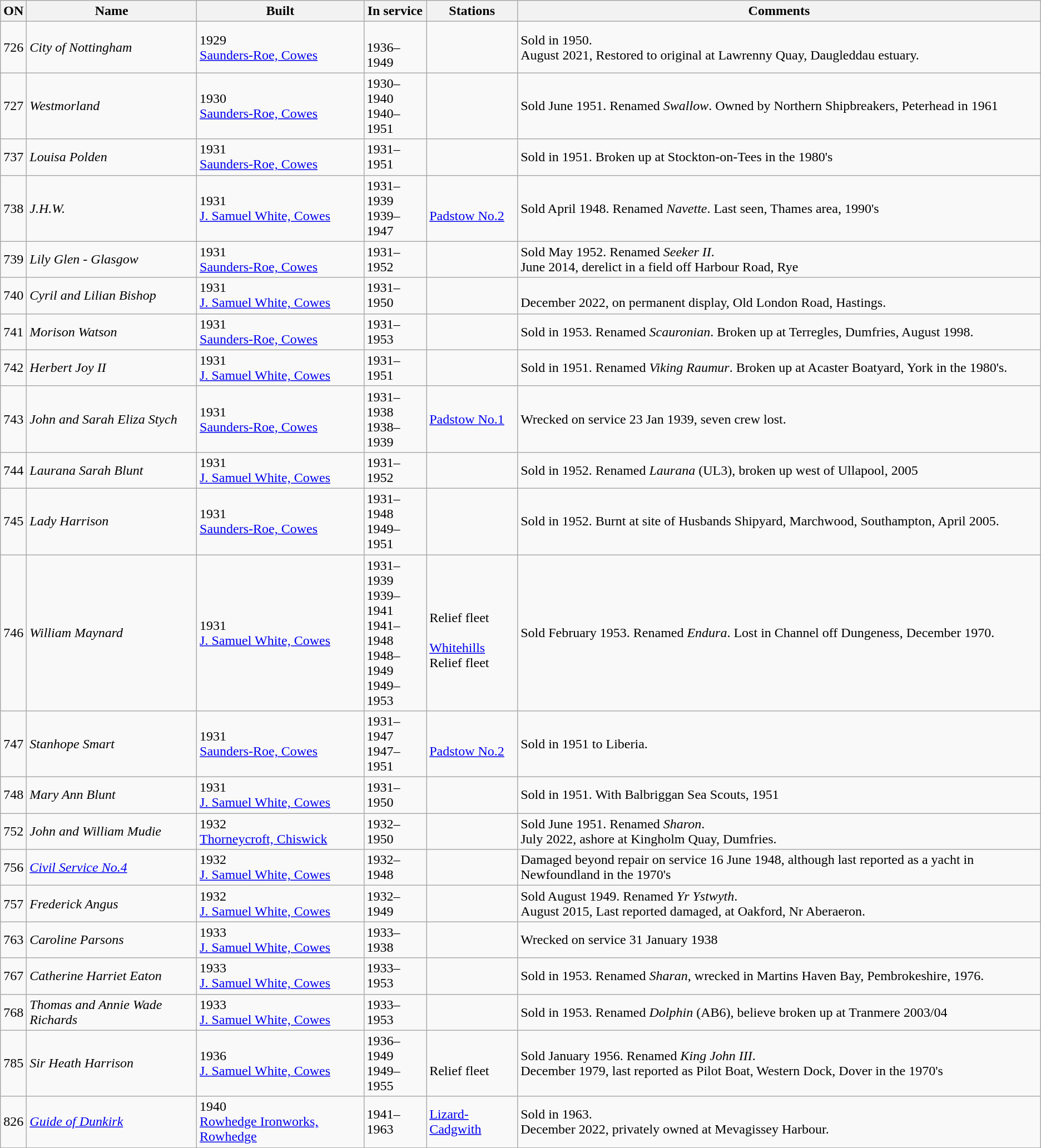<table class="wikitable">
<tr>
<th>ON</th>
<th>Name</th>
<th>Built</th>
<th>In service</th>
<th>Stations</th>
<th>Comments</th>
</tr>
<tr>
<td>726</td>
<td><em>City of Nottingham</em></td>
<td>1929<br><a href='#'>Saunders-Roe, Cowes</a></td>
<td><br>1936–1949</td>
<td><br></td>
<td>Sold in 1950. <br>August 2021, Restored to original at Lawrenny Quay, Daugleddau estuary.</td>
</tr>
<tr>
<td>727</td>
<td><em>Westmorland</em></td>
<td>1930<br><a href='#'>Saunders-Roe, Cowes</a></td>
<td>1930–1940<br>1940–1951</td>
<td><br></td>
<td>Sold June 1951. Renamed <em>Swallow</em>. Owned by Northern Shipbreakers, Peterhead in 1961</td>
</tr>
<tr>
<td>737</td>
<td><em>Louisa Polden</em></td>
<td>1931<br><a href='#'>Saunders-Roe, Cowes</a></td>
<td>1931–1951</td>
<td></td>
<td>Sold in 1951. Broken up at Stockton-on-Tees in the 1980's</td>
</tr>
<tr>
<td>738</td>
<td><em>J.H.W.</em></td>
<td>1931<br><a href='#'>J. Samuel White, Cowes</a></td>
<td>1931–1939<br>1939–1947</td>
<td><br><a href='#'>Padstow No.2</a></td>
<td>Sold April 1948. Renamed <em>Navette</em>. Last seen, Thames area, 1990's</td>
</tr>
<tr>
<td>739</td>
<td><em>Lily Glen - Glasgow</em></td>
<td>1931<br><a href='#'>Saunders-Roe, Cowes</a></td>
<td>1931–1952</td>
<td></td>
<td>Sold May 1952. Renamed <em>Seeker II</em>. <br>June 2014, derelict in a field off Harbour Road, Rye</td>
</tr>
<tr>
<td>740</td>
<td><em>Cyril and Lilian Bishop</em></td>
<td>1931<br><a href='#'>J. Samuel White, Cowes</a></td>
<td>1931–1950</td>
<td></td>
<td><br>December 2022, on permanent display, Old London Road, Hastings.</td>
</tr>
<tr>
<td>741</td>
<td><em>Morison Watson</em></td>
<td>1931<br><a href='#'>Saunders-Roe, Cowes</a></td>
<td>1931–1953</td>
<td></td>
<td>Sold in 1953. Renamed <em>Scauronian</em>. Broken up at Terregles, Dumfries, August 1998.</td>
</tr>
<tr>
<td>742</td>
<td><em>Herbert Joy II</em></td>
<td>1931<br><a href='#'>J. Samuel White, Cowes</a></td>
<td>1931–1951</td>
<td></td>
<td>Sold in 1951. Renamed <em>Viking Raumur</em>. Broken up at Acaster Boatyard, York in the 1980's.</td>
</tr>
<tr>
<td>743</td>
<td><em>John and Sarah Eliza Stych</em></td>
<td>1931<br><a href='#'>Saunders-Roe, Cowes</a></td>
<td>1931–1938<br>1938–1939</td>
<td><a href='#'>Padstow No.1</a><br></td>
<td>Wrecked on service 23 Jan 1939, seven crew lost.</td>
</tr>
<tr>
<td>744</td>
<td><em>Laurana Sarah Blunt</em></td>
<td>1931<br><a href='#'>J. Samuel White, Cowes</a></td>
<td>1931–1952</td>
<td></td>
<td>Sold in 1952. Renamed <em>Laurana</em> (UL3), broken up west of Ullapool, 2005</td>
</tr>
<tr>
<td>745</td>
<td><em>Lady Harrison</em></td>
<td>1931<br><a href='#'>Saunders-Roe, Cowes</a></td>
<td>1931–1948<br>1949–1951</td>
<td><br></td>
<td>Sold in 1952. Burnt at site of Husbands Shipyard, Marchwood, Southampton, April 2005.</td>
</tr>
<tr>
<td>746</td>
<td><em>William Maynard</em></td>
<td>1931<br><a href='#'>J. Samuel White, Cowes</a></td>
<td>1931–1939<br>1939–1941<br>1941–1948<br>1948–1949<br>1949–1953</td>
<td><br>Relief fleet<br><br><a href='#'>Whitehills</a><br>Relief fleet</td>
<td>Sold February 1953. Renamed <em>Endura</em>. Lost in Channel off Dungeness, December 1970.</td>
</tr>
<tr>
<td>747</td>
<td><em>Stanhope Smart</em></td>
<td>1931<br><a href='#'>Saunders-Roe, Cowes</a></td>
<td>1931–1947<br>1947–1951</td>
<td><br><a href='#'>Padstow No.2</a></td>
<td>Sold in 1951 to Liberia.</td>
</tr>
<tr>
<td>748</td>
<td><em>Mary Ann Blunt</em></td>
<td>1931<br><a href='#'>J. Samuel White, Cowes</a></td>
<td>1931–1950</td>
<td></td>
<td>Sold in 1951. With Balbriggan Sea Scouts, 1951</td>
</tr>
<tr>
<td>752</td>
<td><em>John and William Mudie</em></td>
<td>1932<br><a href='#'>Thorneycroft, Chiswick</a></td>
<td>1932–1950</td>
<td></td>
<td>Sold June 1951. Renamed <em>Sharon</em>.<br>July 2022, ashore at Kingholm Quay, Dumfries.</td>
</tr>
<tr>
<td>756</td>
<td><a href='#'><em>Civil Service No.4</em></a></td>
<td>1932<br><a href='#'>J. Samuel White, Cowes</a></td>
<td>1932–1948</td>
<td></td>
<td>Damaged beyond repair on service 16 June 1948, although last reported as a yacht in Newfoundland in the 1970's</td>
</tr>
<tr>
<td>757</td>
<td><em>Frederick Angus</em></td>
<td>1932<br><a href='#'>J. Samuel White, Cowes</a></td>
<td>1932–1949</td>
<td></td>
<td>Sold August 1949. Renamed <em>Yr Ystwyth</em>.<br>August 2015, Last reported damaged, at Oakford, Nr Aberaeron.</td>
</tr>
<tr>
<td>763</td>
<td><em>Caroline Parsons</em></td>
<td>1933<br><a href='#'>J. Samuel White, Cowes</a></td>
<td>1933–1938</td>
<td></td>
<td>Wrecked on service 31 January 1938</td>
</tr>
<tr>
<td>767</td>
<td><em>Catherine Harriet Eaton</em></td>
<td>1933<br><a href='#'>J. Samuel White, Cowes</a></td>
<td>1933–1953</td>
<td></td>
<td>Sold in 1953. Renamed <em>Sharan</em>, wrecked in Martins Haven Bay, Pembrokeshire, 1976.</td>
</tr>
<tr>
<td>768</td>
<td><em>Thomas and Annie Wade Richards</em></td>
<td>1933<br><a href='#'>J. Samuel White, Cowes</a></td>
<td>1933–1953</td>
<td></td>
<td>Sold in 1953. Renamed <em>Dolphin</em> (AB6), believe broken up at Tranmere 2003/04</td>
</tr>
<tr>
<td>785</td>
<td><em>Sir Heath Harrison</em></td>
<td>1936<br><a href='#'>J. Samuel White, Cowes</a></td>
<td>1936–1949<br>1949–1955</td>
<td><br>Relief fleet</td>
<td>Sold January 1956. Renamed <em>King John III</em>.<br>December 1979, last reported as Pilot Boat, Western Dock, Dover in the 1970's</td>
</tr>
<tr>
<td>826</td>
<td><a href='#'><em>Guide of Dunkirk</em></a></td>
<td>1940<br><a href='#'>Rowhedge Ironworks, Rowhedge</a></td>
<td>1941–1963</td>
<td><a href='#'>Lizard-Cadgwith</a></td>
<td>Sold in 1963.<br>December 2022, privately owned at Mevagissey Harbour.</td>
</tr>
</table>
